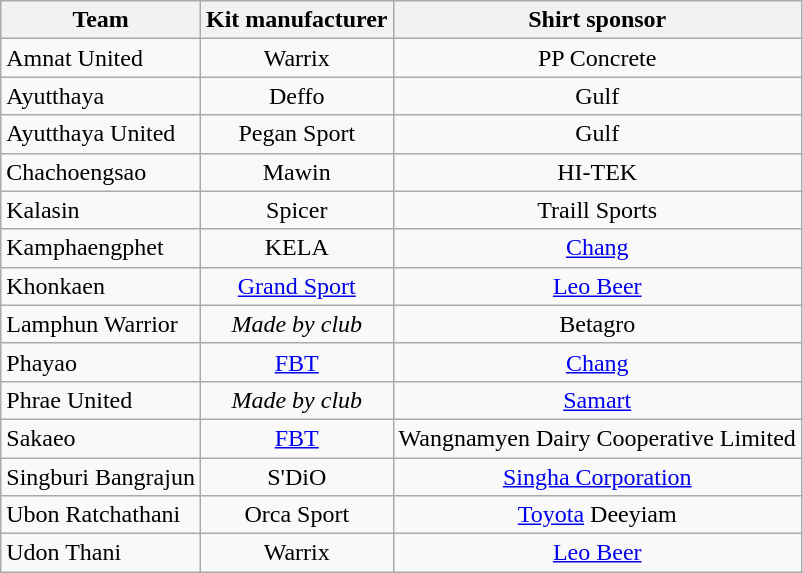<table class="wikitable sortable" style="text-align: left;">
<tr>
<th>Team</th>
<th>Kit manufacturer</th>
<th>Shirt sponsor</th>
</tr>
<tr>
<td>Amnat United</td>
<td align="center">Warrix</td>
<td align="center">PP Concrete</td>
</tr>
<tr>
<td>Ayutthaya</td>
<td align="center">Deffo</td>
<td align="center">Gulf</td>
</tr>
<tr>
<td>Ayutthaya United</td>
<td align="center">Pegan Sport</td>
<td align="center">Gulf</td>
</tr>
<tr>
<td>Chachoengsao</td>
<td align="center">Mawin</td>
<td align="center">HI-TEK</td>
</tr>
<tr>
<td>Kalasin</td>
<td align="center">Spicer</td>
<td align="center">Traill Sports</td>
</tr>
<tr>
<td>Kamphaengphet</td>
<td align="center">KELA</td>
<td align="center"><a href='#'>Chang</a></td>
</tr>
<tr>
<td>Khonkaen</td>
<td align="center"><a href='#'>Grand Sport</a></td>
<td align="center"><a href='#'>Leo Beer</a></td>
</tr>
<tr>
<td>Lamphun Warrior</td>
<td align="center"><em>Made by club</em></td>
<td align="center">Betagro</td>
</tr>
<tr>
<td>Phayao</td>
<td align="center"><a href='#'>FBT</a></td>
<td align="center"><a href='#'>Chang</a></td>
</tr>
<tr>
<td>Phrae United</td>
<td align="center"><em>Made by club</em></td>
<td align="center"><a href='#'>Samart</a></td>
</tr>
<tr>
<td>Sakaeo</td>
<td align="center"><a href='#'>FBT</a></td>
<td align="center">Wangnamyen Dairy Cooperative Limited</td>
</tr>
<tr>
<td>Singburi Bangrajun</td>
<td align="center">S'DiO</td>
<td align="center"><a href='#'>Singha Corporation</a></td>
</tr>
<tr>
<td>Ubon Ratchathani</td>
<td align="center">Orca Sport</td>
<td align="center"><a href='#'>Toyota</a> Deeyiam</td>
</tr>
<tr>
<td>Udon Thani</td>
<td align="center">Warrix</td>
<td align="center"><a href='#'>Leo Beer</a></td>
</tr>
</table>
